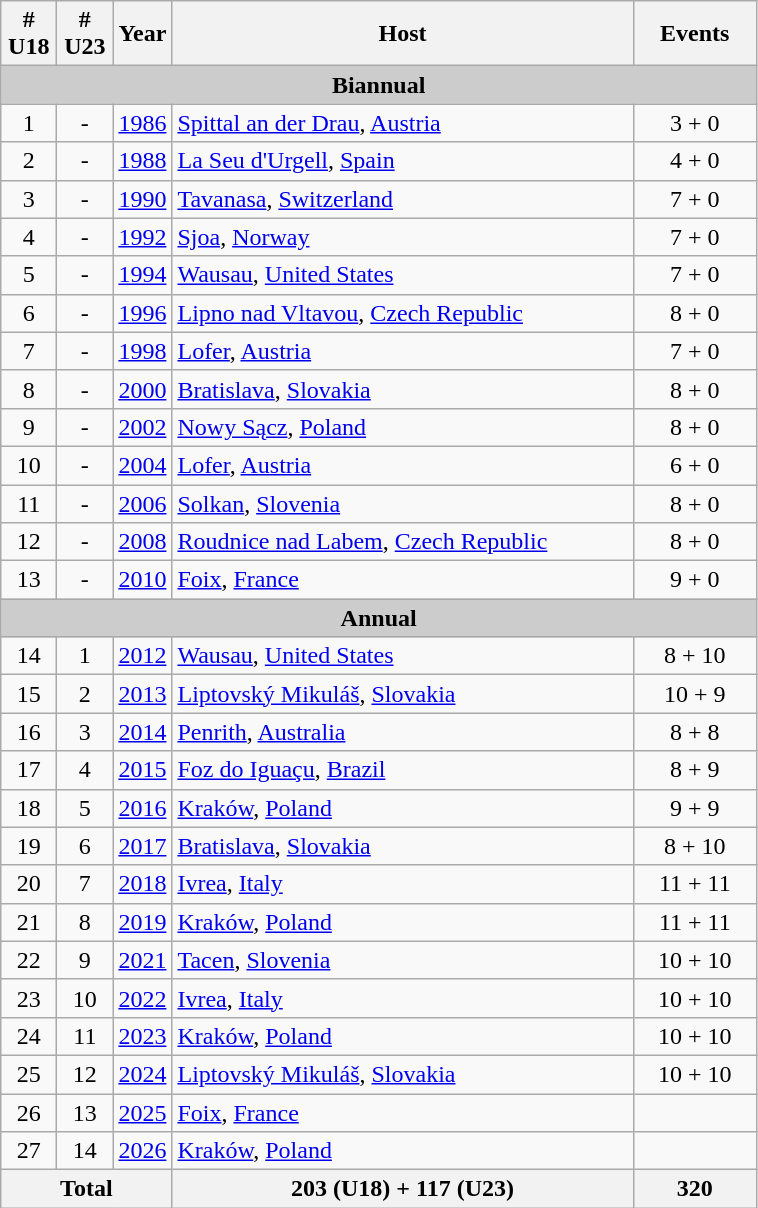<table class="wikitable" style="font-size:100%">
<tr>
<th width=30># U18</th>
<th width=30># U23</th>
<th width=30>Year</th>
<th width=300>Host</th>
<th width=75>Events</th>
</tr>
<tr>
<td colspan="5" bgcolor="#cccccc"align=center><strong>Biannual</strong></td>
</tr>
<tr>
<td align=center>1</td>
<td align=center>-</td>
<td><a href='#'>1986</a></td>
<td> <a href='#'>Spittal an der Drau</a>, <a href='#'>Austria</a></td>
<td align=center>3 + 0</td>
</tr>
<tr>
<td align=center>2</td>
<td align=center>-</td>
<td><a href='#'>1988</a></td>
<td> <a href='#'>La Seu d'Urgell</a>, <a href='#'>Spain</a></td>
<td align=center>4 + 0</td>
</tr>
<tr>
<td align=center>3</td>
<td align=center>-</td>
<td><a href='#'>1990</a></td>
<td> <a href='#'>Tavanasa</a>, <a href='#'>Switzerland</a></td>
<td align=center>7 + 0</td>
</tr>
<tr>
<td align=center>4</td>
<td align=center>-</td>
<td><a href='#'>1992</a></td>
<td> <a href='#'>Sjoa</a>, <a href='#'>Norway</a></td>
<td align=center>7 + 0</td>
</tr>
<tr>
<td align=center>5</td>
<td align=center>-</td>
<td><a href='#'>1994</a></td>
<td> <a href='#'>Wausau</a>, <a href='#'>United States</a></td>
<td align=center>7 + 0</td>
</tr>
<tr>
<td align=center>6</td>
<td align=center>-</td>
<td><a href='#'>1996</a></td>
<td> <a href='#'>Lipno nad Vltavou</a>, <a href='#'>Czech Republic</a></td>
<td align=center>8 + 0</td>
</tr>
<tr>
<td align=center>7</td>
<td align=center>-</td>
<td><a href='#'>1998</a></td>
<td> <a href='#'>Lofer</a>, <a href='#'>Austria</a></td>
<td align=center>7 + 0</td>
</tr>
<tr>
<td align=center>8</td>
<td align=center>-</td>
<td><a href='#'>2000</a></td>
<td> <a href='#'>Bratislava</a>, <a href='#'>Slovakia</a></td>
<td align=center>8 + 0</td>
</tr>
<tr>
<td align=center>9</td>
<td align=center>-</td>
<td><a href='#'>2002</a></td>
<td> <a href='#'>Nowy Sącz</a>, <a href='#'>Poland</a></td>
<td align=center>8 + 0</td>
</tr>
<tr>
<td align=center>10</td>
<td align=center>-</td>
<td><a href='#'>2004</a></td>
<td> <a href='#'>Lofer</a>, <a href='#'>Austria</a></td>
<td align=center>6 + 0</td>
</tr>
<tr>
<td align=center>11</td>
<td align=center>-</td>
<td><a href='#'>2006</a></td>
<td> <a href='#'>Solkan</a>, <a href='#'>Slovenia</a></td>
<td align=center>8 + 0</td>
</tr>
<tr>
<td align=center>12</td>
<td align=center>-</td>
<td><a href='#'>2008</a></td>
<td> <a href='#'>Roudnice nad Labem</a>, <a href='#'>Czech Republic</a></td>
<td align=center>8 + 0</td>
</tr>
<tr>
<td align=center>13</td>
<td align=center>-</td>
<td><a href='#'>2010</a></td>
<td> <a href='#'>Foix</a>, <a href='#'>France</a></td>
<td align=center>9 + 0</td>
</tr>
<tr>
<td colspan="5" bgcolor="#cccccc"align=center><strong>Annual</strong></td>
</tr>
<tr>
<td align=center>14</td>
<td align=center>1</td>
<td><a href='#'>2012</a></td>
<td> <a href='#'>Wausau</a>, <a href='#'>United States</a></td>
<td align=center>8 + 10</td>
</tr>
<tr>
<td align=center>15</td>
<td align=center>2</td>
<td><a href='#'>2013</a></td>
<td> <a href='#'>Liptovský Mikuláš</a>, <a href='#'>Slovakia</a></td>
<td align=center>10 + 9</td>
</tr>
<tr>
<td align=center>16</td>
<td align=center>3</td>
<td><a href='#'>2014</a></td>
<td> <a href='#'>Penrith</a>, <a href='#'>Australia</a></td>
<td align=center>8 + 8</td>
</tr>
<tr>
<td align=center>17</td>
<td align=center>4</td>
<td><a href='#'>2015</a></td>
<td> <a href='#'>Foz do Iguaçu</a>, <a href='#'>Brazil</a></td>
<td align=center>8 + 9</td>
</tr>
<tr>
<td align=center>18</td>
<td align=center>5</td>
<td><a href='#'>2016</a></td>
<td> <a href='#'>Kraków</a>, <a href='#'>Poland</a></td>
<td align=center>9 + 9</td>
</tr>
<tr>
<td align=center>19</td>
<td align=center>6</td>
<td><a href='#'>2017</a></td>
<td> <a href='#'>Bratislava</a>, <a href='#'>Slovakia</a></td>
<td align=center>8 + 10</td>
</tr>
<tr>
<td align=center>20</td>
<td align=center>7</td>
<td><a href='#'>2018</a></td>
<td> <a href='#'>Ivrea</a>, <a href='#'>Italy</a></td>
<td align=center>11 + 11</td>
</tr>
<tr>
<td align=center>21</td>
<td align=center>8</td>
<td><a href='#'>2019</a></td>
<td> <a href='#'>Kraków</a>, <a href='#'>Poland</a></td>
<td align=center>11 + 11</td>
</tr>
<tr>
<td align=center>22</td>
<td align=center>9</td>
<td><a href='#'>2021</a></td>
<td> <a href='#'>Tacen</a>, <a href='#'>Slovenia</a></td>
<td align=center>10 + 10</td>
</tr>
<tr>
<td align=center>23</td>
<td align=center>10</td>
<td><a href='#'>2022</a></td>
<td> <a href='#'>Ivrea</a>, <a href='#'>Italy</a></td>
<td align=center>10 + 10</td>
</tr>
<tr>
<td align=center>24</td>
<td align=center>11</td>
<td><a href='#'>2023</a></td>
<td> <a href='#'>Kraków</a>, <a href='#'>Poland</a></td>
<td align=center>10 + 10</td>
</tr>
<tr>
<td align=center>25</td>
<td align=center>12</td>
<td><a href='#'>2024</a></td>
<td> <a href='#'>Liptovský Mikuláš</a>, <a href='#'>Slovakia</a></td>
<td align=center>10 + 10</td>
</tr>
<tr>
<td align=center>26</td>
<td align=center>13</td>
<td><a href='#'>2025</a></td>
<td> <a href='#'>Foix</a>, <a href='#'>France</a></td>
<td align=center></td>
</tr>
<tr>
<td align=center>27</td>
<td align=center>14</td>
<td><a href='#'>2026</a></td>
<td> <a href='#'>Kraków</a>, <a href='#'>Poland</a></td>
<td align=center></td>
</tr>
<tr>
<th colspan=3>Total</th>
<th>203 (U18) + 117 (U23)</th>
<th>320</th>
</tr>
</table>
